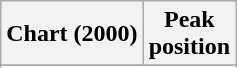<table class="wikitable plainrowheaders" style="text-align:center">
<tr>
<th>Chart (2000)</th>
<th>Peak<br>position</th>
</tr>
<tr>
</tr>
<tr>
</tr>
</table>
